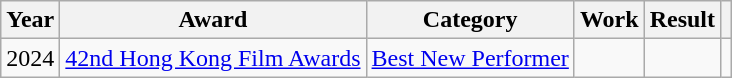<table class="wikitable plainrowheaders">
<tr>
<th>Year</th>
<th>Award</th>
<th>Category</th>
<th>Work</th>
<th>Result</th>
<th></th>
</tr>
<tr>
<td>2024</td>
<td><a href='#'>42nd Hong Kong Film Awards</a></td>
<td><a href='#'>Best New Performer</a></td>
<td><em></em></td>
<td></td>
<td></td>
</tr>
</table>
